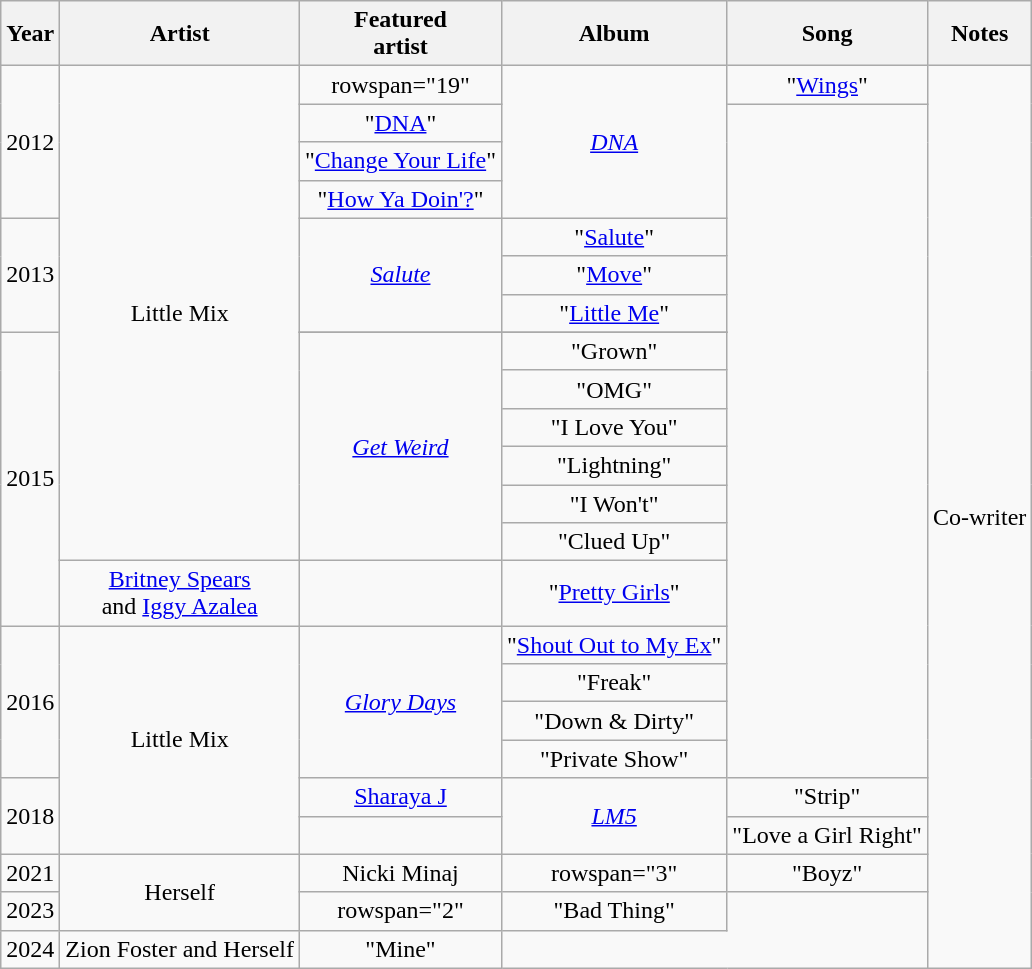<table class="wikitable sortable plainrowheaders" style="text-align:center;">
<tr>
<th>Year</th>
<th>Artist</th>
<th>Featured<br>artist</th>
<th>Album</th>
<th>Song</th>
<th>Notes</th>
</tr>
<tr>
<td rowspan="4">2012</td>
<td rowspan="14">Little Mix</td>
<td>rowspan="19" </td>
<td rowspan="4"><em><a href='#'>DNA</a></em></td>
<td>"<a href='#'>Wings</a>"</td>
<td rowspan="24">Co-writer</td>
</tr>
<tr>
<td>"<a href='#'>DNA</a>"</td>
</tr>
<tr>
<td>"<a href='#'>Change Your Life</a>"</td>
</tr>
<tr>
<td>"<a href='#'>How Ya Doin'?</a>"</td>
</tr>
<tr>
<td rowspan="3">2013</td>
<td rowspan="3"><em><a href='#'>Salute</a></em></td>
<td>"<a href='#'>Salute</a>"</td>
</tr>
<tr>
<td>"<a href='#'>Move</a>"</td>
</tr>
<tr>
<td>"<a href='#'>Little Me</a>"</td>
</tr>
<tr>
<td rowspan="8">2015</td>
</tr>
<tr>
<td rowspan="6"><em><a href='#'>Get Weird</a></em></td>
<td>"Grown"</td>
</tr>
<tr>
<td>"OMG"</td>
</tr>
<tr>
<td>"I Love You"</td>
</tr>
<tr>
<td>"Lightning"</td>
</tr>
<tr>
<td>"I Won't"</td>
</tr>
<tr>
<td>"Clued Up"</td>
</tr>
<tr>
<td><a href='#'>Britney Spears</a><br>and <a href='#'>Iggy Azalea</a></td>
<td></td>
<td>"<a href='#'>Pretty Girls</a>"</td>
</tr>
<tr>
<td rowspan="4">2016</td>
<td rowspan="6">Little Mix</td>
<td rowspan="4"><em><a href='#'>Glory Days</a></em></td>
<td>"<a href='#'>Shout Out to My Ex</a>"</td>
</tr>
<tr>
<td>"Freak"</td>
</tr>
<tr>
<td>"Down & Dirty"</td>
</tr>
<tr>
<td>"Private Show"</td>
</tr>
<tr>
<td rowspan="2">2018</td>
<td><a href='#'>Sharaya J</a></td>
<td rowspan="2"><em><a href='#'>LM5</a></em></td>
<td>"Strip"</td>
</tr>
<tr>
<td></td>
<td>"Love a Girl Right"</td>
</tr>
<tr>
<td>2021</td>
<td rowspan="2">Herself</td>
<td>Nicki Minaj</td>
<td>rowspan="3" </td>
<td>"Boyz"</td>
</tr>
<tr>
<td>2023</td>
<td>rowspan="2" </td>
<td>"Bad Thing"</td>
</tr>
<tr>
<td>2024</td>
<td>Zion Foster and Herself</td>
<td>"Mine"</td>
</tr>
</table>
